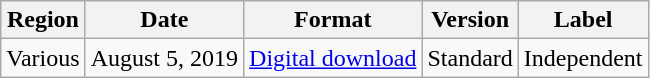<table class="wikitable sortable">
<tr>
<th>Region</th>
<th>Date</th>
<th>Format</th>
<th>Version</th>
<th>Label</th>
</tr>
<tr>
<td>Various</td>
<td>August 5, 2019</td>
<td><a href='#'>Digital download</a></td>
<td>Standard</td>
<td>Independent</td>
</tr>
</table>
